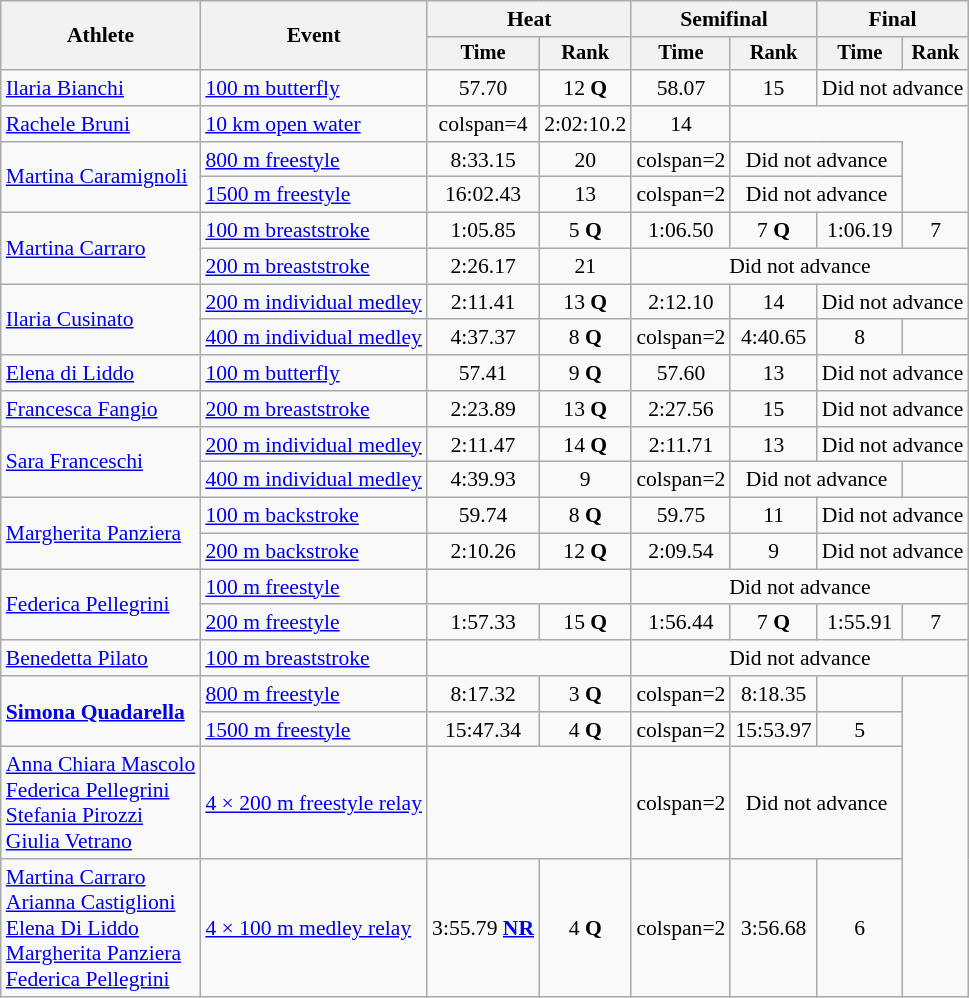<table class=wikitable style="font-size:90%">
<tr>
<th rowspan="2">Athlete</th>
<th rowspan="2">Event</th>
<th colspan="2">Heat</th>
<th colspan="2">Semifinal</th>
<th colspan="2">Final</th>
</tr>
<tr style="font-size:95%">
<th>Time</th>
<th>Rank</th>
<th>Time</th>
<th>Rank</th>
<th>Time</th>
<th>Rank</th>
</tr>
<tr align=center>
<td align=left><a href='#'>Ilaria Bianchi</a></td>
<td align=left><a href='#'>100 m butterfly</a></td>
<td>57.70</td>
<td>12 <strong>Q</strong></td>
<td>58.07</td>
<td>15</td>
<td colspan="2">Did not advance</td>
</tr>
<tr align=center>
<td align=left><a href='#'>Rachele Bruni</a></td>
<td align=left><a href='#'>10 km open water</a></td>
<td>colspan=4 </td>
<td>2:02:10.2</td>
<td>14</td>
</tr>
<tr align=center>
<td align=left rowspan=2><a href='#'>Martina Caramignoli</a></td>
<td align=left><a href='#'>800 m freestyle</a></td>
<td>8:33.15</td>
<td>20</td>
<td>colspan=2 </td>
<td colspan="2">Did not advance</td>
</tr>
<tr align=center>
<td align=left><a href='#'>1500 m freestyle</a></td>
<td>16:02.43</td>
<td>13</td>
<td>colspan=2 </td>
<td colspan="2">Did not advance</td>
</tr>
<tr align=center>
<td align=left rowspan=2><a href='#'>Martina Carraro</a></td>
<td align=left><a href='#'>100 m breaststroke</a></td>
<td>1:05.85</td>
<td>5 <strong>Q</strong></td>
<td>1:06.50</td>
<td>7 <strong>Q</strong></td>
<td>1:06.19</td>
<td>7</td>
</tr>
<tr align=center>
<td align=left><a href='#'>200 m breaststroke</a></td>
<td>2:26.17</td>
<td>21</td>
<td colspan="4">Did not advance</td>
</tr>
<tr align=center>
<td align=left rowspan=2><a href='#'>Ilaria Cusinato</a></td>
<td align=left><a href='#'>200 m individual medley</a></td>
<td>2:11.41</td>
<td>13 <strong>Q</strong></td>
<td>2:12.10</td>
<td>14</td>
<td colspan="2">Did not advance</td>
</tr>
<tr align=center>
<td align=left><a href='#'>400 m individual medley</a></td>
<td>4:37.37</td>
<td>8 <strong>Q</strong></td>
<td>colspan=2 </td>
<td>4:40.65</td>
<td>8</td>
</tr>
<tr align=center>
<td align=left><a href='#'>Elena di Liddo</a></td>
<td align=left><a href='#'>100 m butterfly</a></td>
<td>57.41</td>
<td>9 <strong>Q</strong></td>
<td>57.60</td>
<td>13</td>
<td colspan="2">Did not advance</td>
</tr>
<tr align=center>
<td align=left><a href='#'>Francesca Fangio</a></td>
<td align=left><a href='#'>200 m breaststroke</a></td>
<td>2:23.89</td>
<td>13 <strong>Q</strong></td>
<td>2:27.56</td>
<td>15</td>
<td colspan="2">Did not advance</td>
</tr>
<tr align=center>
<td align=left rowspan=2><a href='#'>Sara Franceschi</a></td>
<td align=left><a href='#'>200 m individual medley</a></td>
<td>2:11.47</td>
<td>14 <strong>Q</strong></td>
<td>2:11.71</td>
<td>13</td>
<td colspan="2">Did not advance</td>
</tr>
<tr align=center>
<td align=left><a href='#'>400 m individual medley</a></td>
<td>4:39.93</td>
<td>9</td>
<td>colspan=2 </td>
<td colspan="2">Did not advance</td>
</tr>
<tr align=center>
<td align=left rowspan=2><a href='#'>Margherita Panziera</a></td>
<td align=left><a href='#'>100 m backstroke</a></td>
<td>59.74</td>
<td>8 <strong>Q</strong></td>
<td>59.75</td>
<td>11</td>
<td colspan="2">Did not advance</td>
</tr>
<tr align=center>
<td align=left><a href='#'>200 m backstroke</a></td>
<td>2:10.26</td>
<td>12 <strong>Q</strong></td>
<td>2:09.54</td>
<td>9</td>
<td colspan="2">Did not advance</td>
</tr>
<tr align=center>
<td align=left rowspan=2><a href='#'>Federica Pellegrini</a></td>
<td align=left><a href='#'>100 m freestyle</a></td>
<td colspan="2"></td>
<td colspan="4">Did not advance</td>
</tr>
<tr align=center>
<td align=left><a href='#'>200 m freestyle</a></td>
<td>1:57.33</td>
<td>15 <strong>Q</strong></td>
<td>1:56.44</td>
<td>7 <strong>Q</strong></td>
<td>1:55.91</td>
<td>7</td>
</tr>
<tr align=center>
<td align=left><a href='#'>Benedetta Pilato</a></td>
<td align=left><a href='#'>100 m breaststroke</a></td>
<td colspan="2"></td>
<td colspan="4">Did not advance</td>
</tr>
<tr align=center>
<td align=left rowspan=2><strong><a href='#'>Simona Quadarella</a></strong></td>
<td align=left><a href='#'>800 m freestyle</a></td>
<td>8:17.32</td>
<td>3 <strong>Q</strong></td>
<td>colspan=2 </td>
<td>8:18.35</td>
<td></td>
</tr>
<tr align=center>
<td align=left><a href='#'>1500 m freestyle</a></td>
<td>15:47.34</td>
<td>4 <strong>Q</strong></td>
<td>colspan=2 </td>
<td>15:53.97</td>
<td>5</td>
</tr>
<tr align=center>
<td align=left><a href='#'>Anna Chiara Mascolo</a><br><a href='#'>Federica Pellegrini</a><br><a href='#'>Stefania Pirozzi</a><br><a href='#'>Giulia Vetrano</a></td>
<td align=left><a href='#'>4 × 200 m freestyle relay</a></td>
<td colspan="2"></td>
<td>colspan=2 </td>
<td colspan="2">Did not advance</td>
</tr>
<tr align=center>
<td align=left><a href='#'>Martina Carraro</a><br><a href='#'>Arianna Castiglioni</a><br><a href='#'>Elena Di Liddo</a><br><a href='#'>Margherita Panziera</a><br><a href='#'>Federica Pellegrini</a></td>
<td align=left><a href='#'>4 × 100 m medley relay</a></td>
<td>3:55.79 <strong><a href='#'>NR</a></strong></td>
<td>4 <strong>Q</strong></td>
<td>colspan=2 </td>
<td>3:56.68</td>
<td>6</td>
</tr>
</table>
